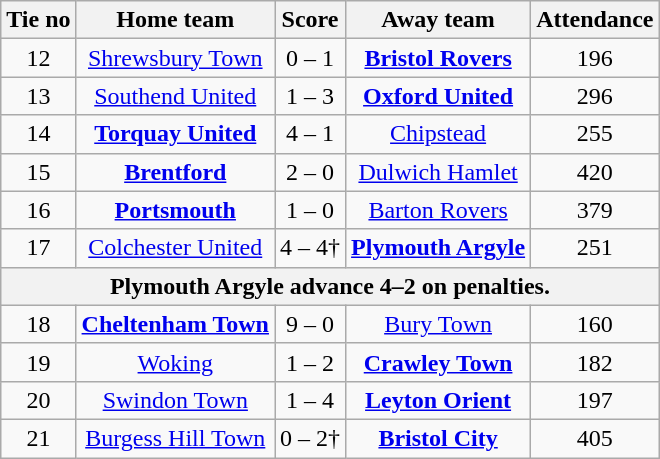<table class="wikitable" style="text-align:center">
<tr>
<th>Tie no</th>
<th>Home team</th>
<th>Score</th>
<th>Away team</th>
<th>Attendance</th>
</tr>
<tr>
<td>12</td>
<td><a href='#'>Shrewsbury Town</a></td>
<td>0 – 1</td>
<td><strong><a href='#'>Bristol Rovers</a></strong></td>
<td>196</td>
</tr>
<tr>
<td>13</td>
<td><a href='#'>Southend United</a></td>
<td>1 – 3</td>
<td><strong><a href='#'>Oxford United</a></strong></td>
<td>296</td>
</tr>
<tr>
<td>14</td>
<td><strong><a href='#'>Torquay United</a></strong></td>
<td>4 – 1</td>
<td><a href='#'>Chipstead</a></td>
<td>255</td>
</tr>
<tr>
<td>15</td>
<td><strong><a href='#'>Brentford</a></strong></td>
<td>2 – 0</td>
<td><a href='#'>Dulwich Hamlet</a></td>
<td>420</td>
</tr>
<tr>
<td>16</td>
<td><strong><a href='#'>Portsmouth</a></strong></td>
<td>1 – 0</td>
<td><a href='#'>Barton Rovers</a></td>
<td>379</td>
</tr>
<tr>
<td>17</td>
<td><a href='#'>Colchester United</a></td>
<td>4 – 4†</td>
<td><strong><a href='#'>Plymouth Argyle</a></strong></td>
<td>251</td>
</tr>
<tr>
<th colspan="5">Plymouth Argyle advance 4–2 on penalties.</th>
</tr>
<tr>
<td>18</td>
<td><strong><a href='#'>Cheltenham Town</a></strong></td>
<td>9 – 0</td>
<td><a href='#'>Bury Town</a></td>
<td>160</td>
</tr>
<tr>
<td>19</td>
<td><a href='#'>Woking</a></td>
<td>1 – 2</td>
<td><strong><a href='#'>Crawley Town</a></strong></td>
<td>182</td>
</tr>
<tr>
<td>20</td>
<td><a href='#'>Swindon Town</a></td>
<td>1 – 4</td>
<td><strong><a href='#'>Leyton Orient</a></strong></td>
<td>197</td>
</tr>
<tr>
<td>21</td>
<td><a href='#'>Burgess Hill Town</a></td>
<td>0 – 2†</td>
<td><strong><a href='#'>Bristol City</a></strong></td>
<td>405</td>
</tr>
</table>
